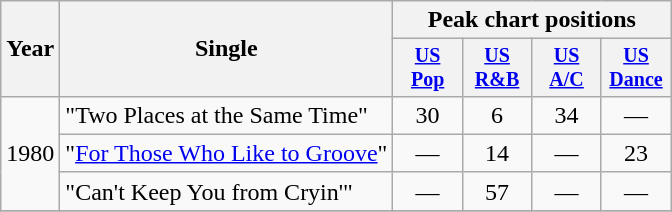<table class="wikitable" style="text-align:center;">
<tr>
<th rowspan="2">Year</th>
<th rowspan="2">Single</th>
<th colspan="4">Peak chart positions</th>
</tr>
<tr style="font-size:smaller;">
<th width="40"><a href='#'>US Pop</a><br></th>
<th width="40"><a href='#'>US<br>R&B</a><br></th>
<th width="40"><a href='#'>US<br>A/C</a><br></th>
<th width="40"><a href='#'>US<br>Dance</a><br></th>
</tr>
<tr>
<td rowspan="3">1980</td>
<td align="left">"Two Places at the Same Time"</td>
<td>30</td>
<td>6</td>
<td>34</td>
<td>—</td>
</tr>
<tr>
<td align="left">"<a href='#'>For Those Who Like to Groove</a>"</td>
<td>—</td>
<td>14</td>
<td>—</td>
<td>23</td>
</tr>
<tr>
<td align="left">"Can't Keep You from Cryin'"</td>
<td>—</td>
<td>57</td>
<td>—</td>
<td>—</td>
</tr>
<tr>
</tr>
</table>
